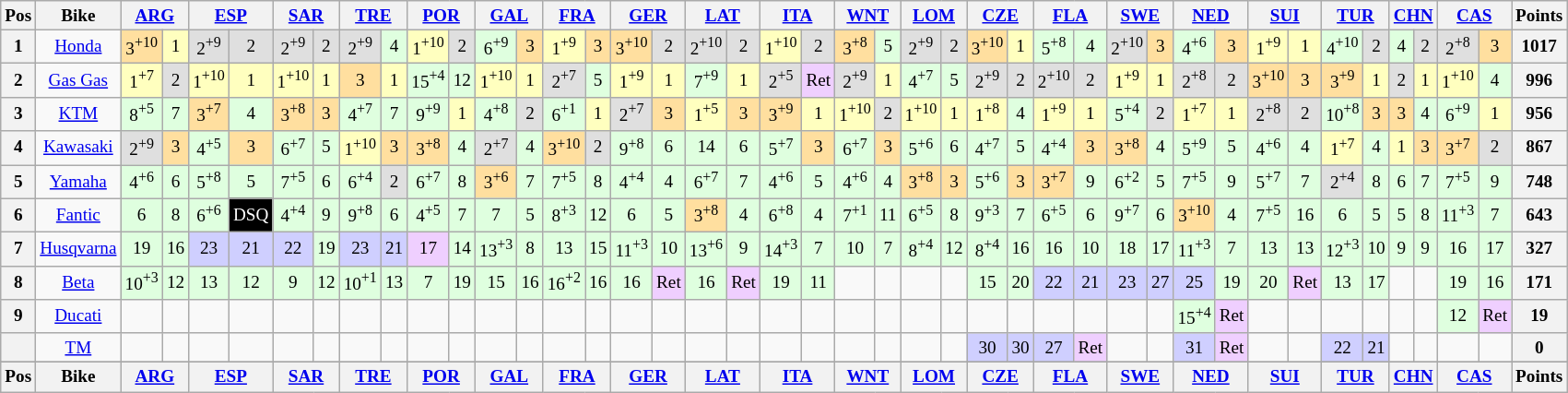<table class="wikitable" style="font-size: 80%; text-align:center">
<tr valign="top">
<th valign="middle">Pos</th>
<th valign="middle">Bike</th>
<th colspan=2><a href='#'>ARG</a><br></th>
<th colspan=2><a href='#'>ESP</a><br></th>
<th colspan=2><a href='#'>SAR</a><br></th>
<th colspan=2><a href='#'>TRE</a><br></th>
<th colspan=2><a href='#'>POR</a><br></th>
<th colspan=2><a href='#'>GAL</a><br></th>
<th colspan=2><a href='#'>FRA</a><br></th>
<th colspan=2><a href='#'>GER</a><br></th>
<th colspan=2><a href='#'>LAT</a><br></th>
<th colspan=2><a href='#'>ITA</a><br></th>
<th colspan=2><a href='#'>WNT</a><br></th>
<th colspan=2><a href='#'>LOM</a><br></th>
<th colspan=2><a href='#'>CZE</a><br></th>
<th colspan=2><a href='#'>FLA</a><br></th>
<th colspan=2><a href='#'>SWE</a><br></th>
<th colspan=2><a href='#'>NED</a><br></th>
<th colspan=2><a href='#'>SUI</a><br></th>
<th colspan=2><a href='#'>TUR</a><br></th>
<th colspan=2><a href='#'>CHN</a><br></th>
<th colspan=2><a href='#'>CAS</a><br></th>
<th valign="middle">Points</th>
</tr>
<tr>
<th>1</th>
<td><a href='#'>Honda</a></td>
<td style="background:#ffdf9f;">3<sup>+10</sup></td>
<td style="background:#ffffbf;">1</td>
<td style="background:#dfdfdf;">2<sup>+9</sup></td>
<td style="background:#dfdfdf;">2</td>
<td style="background:#dfdfdf;">2<sup>+9</sup></td>
<td style="background:#dfdfdf;">2</td>
<td style="background:#dfdfdf;">2<sup>+9</sup></td>
<td style="background:#dfffdf;">4</td>
<td style="background:#ffffbf;">1<sup>+10</sup></td>
<td style="background:#dfdfdf;">2</td>
<td style="background:#dfffdf;">6<sup>+9</sup></td>
<td style="background:#ffdf9f;">3</td>
<td style="background:#ffffbf;">1<sup>+9</sup></td>
<td style="background:#ffdf9f;">3</td>
<td style="background:#ffdf9f;">3<sup>+10</sup></td>
<td style="background:#dfdfdf;">2</td>
<td style="background:#dfdfdf;">2<sup>+10</sup></td>
<td style="background:#dfdfdf;">2</td>
<td style="background:#ffffbf;">1<sup>+10</sup></td>
<td style="background:#dfdfdf;">2</td>
<td style="background:#ffdf9f;">3<sup>+8</sup></td>
<td style="background:#dfffdf;">5</td>
<td style="background:#dfdfdf;">2<sup>+9</sup></td>
<td style="background:#dfdfdf;">2</td>
<td style="background:#ffdf9f;">3<sup>+10</sup></td>
<td style="background:#ffffbf;">1</td>
<td style="background:#dfffdf;">5<sup>+8</sup></td>
<td style="background:#dfffdf;">4</td>
<td style="background:#dfdfdf;">2<sup>+10</sup></td>
<td style="background:#ffdf9f;">3</td>
<td style="background:#dfffdf;">4<sup>+6</sup></td>
<td style="background:#ffdf9f;">3</td>
<td style="background:#ffffbf;">1<sup>+9</sup></td>
<td style="background:#ffffbf;">1</td>
<td style="background:#dfffdf;">4<sup>+10</sup></td>
<td style="background:#dfdfdf;">2</td>
<td style="background:#dfffdf;">4</td>
<td style="background:#dfdfdf;">2</td>
<td style="background:#dfdfdf;">2<sup>+8</sup></td>
<td style="background:#ffdf9f;">3</td>
<th>1017</th>
</tr>
<tr>
<th>2</th>
<td><a href='#'>Gas Gas</a></td>
<td style="background:#ffffbf;">1<sup>+7</sup></td>
<td style="background:#dfdfdf;">2</td>
<td style="background:#ffffbf;">1<sup>+10</sup></td>
<td style="background:#ffffbf;">1</td>
<td style="background:#ffffbf;">1<sup>+10</sup></td>
<td style="background:#ffffbf;">1</td>
<td style="background:#ffdf9f;">3</td>
<td style="background:#ffffbf;">1</td>
<td style="background:#dfffdf;">15<sup>+4</sup></td>
<td style="background:#dfffdf;">12</td>
<td style="background:#ffffbf;">1<sup>+10</sup></td>
<td style="background:#ffffbf;">1</td>
<td style="background:#dfdfdf;">2<sup>+7</sup></td>
<td style="background:#dfffdf;">5</td>
<td style="background:#ffffbf;">1<sup>+9</sup></td>
<td style="background:#ffffbf;">1</td>
<td style="background:#dfffdf;">7<sup>+9</sup></td>
<td style="background:#ffffbf;">1</td>
<td style="background:#dfdfdf;">2<sup>+5</sup></td>
<td style="background:#efcfff;">Ret</td>
<td style="background:#dfdfdf;">2<sup>+9</sup></td>
<td style="background:#ffffbf;">1</td>
<td style="background:#dfffdf;">4<sup>+7</sup></td>
<td style="background:#dfffdf;">5</td>
<td style="background:#dfdfdf;">2<sup>+9</sup></td>
<td style="background:#dfdfdf;">2</td>
<td style="background:#dfdfdf;">2<sup>+10</sup></td>
<td style="background:#dfdfdf;">2</td>
<td style="background:#ffffbf;">1<sup>+9</sup></td>
<td style="background:#ffffbf;">1</td>
<td style="background:#dfdfdf;">2<sup>+8</sup></td>
<td style="background:#dfdfdf;">2</td>
<td style="background:#ffdf9f;">3<sup>+10</sup></td>
<td style="background:#ffdf9f;">3</td>
<td style="background:#ffdf9f;">3<sup>+9</sup></td>
<td style="background:#ffffbf;">1</td>
<td style="background:#dfdfdf;">2</td>
<td style="background:#ffffbf;">1</td>
<td style="background:#ffffbf;">1<sup>+10</sup></td>
<td style="background:#dfffdf;">4</td>
<th>996</th>
</tr>
<tr>
<th>3</th>
<td><a href='#'>KTM</a></td>
<td style="background:#dfffdf;">8<sup>+5</sup></td>
<td style="background:#dfffdf;">7</td>
<td style="background:#ffdf9f;">3<sup>+7</sup></td>
<td style="background:#dfffdf;">4</td>
<td style="background:#ffdf9f;">3<sup>+8</sup></td>
<td style="background:#ffdf9f;">3</td>
<td style="background:#dfffdf;">4<sup>+7</sup></td>
<td style="background:#dfffdf;">7</td>
<td style="background:#dfffdf;">9<sup>+9</sup></td>
<td style="background:#ffffbf;">1</td>
<td style="background:#dfffdf;">4<sup>+8</sup></td>
<td style="background:#dfdfdf;">2</td>
<td style="background:#dfffdf;">6<sup>+1</sup></td>
<td style="background:#ffffbf;">1</td>
<td style="background:#dfdfdf;">2<sup>+7</sup></td>
<td style="background:#ffdf9f;">3</td>
<td style="background:#ffffbf;">1<sup>+5</sup></td>
<td style="background:#ffdf9f;">3</td>
<td style="background:#ffdf9f;">3<sup>+9</sup></td>
<td style="background:#ffffbf;">1</td>
<td style="background:#ffffbf;">1<sup>+10</sup></td>
<td style="background:#dfdfdf;">2</td>
<td style="background:#ffffbf;">1<sup>+10</sup></td>
<td style="background:#ffffbf;">1</td>
<td style="background:#ffffbf;">1<sup>+8</sup></td>
<td style="background:#dfffdf;">4</td>
<td style="background:#ffffbf;">1<sup>+9</sup></td>
<td style="background:#ffffbf;">1</td>
<td style="background:#dfffdf;">5<sup>+4</sup></td>
<td style="background:#dfdfdf;">2</td>
<td style="background:#ffffbf;">1<sup>+7</sup></td>
<td style="background:#ffffbf;">1</td>
<td style="background:#dfdfdf;">2<sup>+8</sup></td>
<td style="background:#dfdfdf;">2</td>
<td style="background:#dfffdf;">10<sup>+8</sup></td>
<td style="background:#ffdf9f;">3</td>
<td style="background:#ffdf9f;">3</td>
<td style="background:#dfffdf;">4</td>
<td style="background:#dfffdf;">6<sup>+9</sup></td>
<td style="background:#ffffbf;">1</td>
<th>956</th>
</tr>
<tr>
<th>4</th>
<td><a href='#'>Kawasaki</a></td>
<td style="background:#dfdfdf;">2<sup>+9</sup></td>
<td style="background:#ffdf9f;">3</td>
<td style="background:#dfffdf;">4<sup>+5</sup></td>
<td style="background:#ffdf9f;">3</td>
<td style="background:#dfffdf;">6<sup>+7</sup></td>
<td style="background:#dfffdf;">5</td>
<td style="background:#ffffbf;">1<sup>+10</sup></td>
<td style="background:#ffdf9f;">3</td>
<td style="background:#ffdf9f;">3<sup>+8</sup></td>
<td style="background:#dfffdf;">4</td>
<td style="background:#dfdfdf;">2<sup>+7</sup></td>
<td style="background:#dfffdf;">4</td>
<td style="background:#ffdf9f;">3<sup>+10</sup></td>
<td style="background:#dfdfdf;">2</td>
<td style="background:#dfffdf;">9<sup>+8</sup></td>
<td style="background:#dfffdf;">6</td>
<td style="background:#dfffdf;">14</td>
<td style="background:#dfffdf;">6</td>
<td style="background:#dfffdf;">5<sup>+7</sup></td>
<td style="background:#ffdf9f;">3</td>
<td style="background:#dfffdf;">6<sup>+7</sup></td>
<td style="background:#ffdf9f;">3</td>
<td style="background:#dfffdf;">5<sup>+6</sup></td>
<td style="background:#dfffdf;">6</td>
<td style="background:#dfffdf;">4<sup>+7</sup></td>
<td style="background:#dfffdf;">5</td>
<td style="background:#dfffdf;">4<sup>+4</sup></td>
<td style="background:#ffdf9f;">3</td>
<td style="background:#ffdf9f;">3<sup>+8</sup></td>
<td style="background:#dfffdf;">4</td>
<td style="background:#dfffdf;">5<sup>+9</sup></td>
<td style="background:#dfffdf;">5</td>
<td style="background:#dfffdf;">4<sup>+6</sup></td>
<td style="background:#dfffdf;">4</td>
<td style="background:#ffffbf;">1<sup>+7</sup></td>
<td style="background:#dfffdf;">4</td>
<td style="background:#ffffbf;">1</td>
<td style="background:#ffdf9f;">3</td>
<td style="background:#ffdf9f;">3<sup>+7</sup></td>
<td style="background:#dfdfdf;">2</td>
<th>867</th>
</tr>
<tr>
<th>5</th>
<td><a href='#'>Yamaha</a></td>
<td style="background:#dfffdf;">4<sup>+6</sup></td>
<td style="background:#dfffdf;">6</td>
<td style="background:#dfffdf;">5<sup>+8</sup></td>
<td style="background:#dfffdf;">5</td>
<td style="background:#dfffdf;">7<sup>+5</sup></td>
<td style="background:#dfffdf;">6</td>
<td style="background:#dfffdf;">6<sup>+4</sup></td>
<td style="background:#dfdfdf;">2</td>
<td style="background:#dfffdf;">6<sup>+7</sup></td>
<td style="background:#dfffdf;">8</td>
<td style="background:#ffdf9f;">3<sup>+6</sup></td>
<td style="background:#dfffdf;">7</td>
<td style="background:#dfffdf;">7<sup>+5</sup></td>
<td style="background:#dfffdf;">8</td>
<td style="background:#dfffdf;">4<sup>+4</sup></td>
<td style="background:#dfffdf;">4</td>
<td style="background:#dfffdf;">6<sup>+7</sup></td>
<td style="background:#dfffdf;">7</td>
<td style="background:#dfffdf;">4<sup>+6</sup></td>
<td style="background:#dfffdf;">5</td>
<td style="background:#dfffdf;">4<sup>+6</sup></td>
<td style="background:#dfffdf;">4</td>
<td style="background:#ffdf9f;">3<sup>+8</sup></td>
<td style="background:#ffdf9f;">3</td>
<td style="background:#dfffdf;">5<sup>+6</sup></td>
<td style="background:#ffdf9f;">3</td>
<td style="background:#ffdf9f;">3<sup>+7</sup></td>
<td style="background:#dfffdf;">9</td>
<td style="background:#dfffdf;">6<sup>+2</sup></td>
<td style="background:#dfffdf;">5</td>
<td style="background:#dfffdf;">7<sup>+5</sup></td>
<td style="background:#dfffdf;">9</td>
<td style="background:#dfffdf;">5<sup>+7</sup></td>
<td style="background:#dfffdf;">7</td>
<td style="background:#dfdfdf;">2<sup>+4</sup></td>
<td style="background:#dfffdf;">8</td>
<td style="background:#dfffdf;">6</td>
<td style="background:#dfffdf;">7</td>
<td style="background:#dfffdf;">7<sup>+5</sup></td>
<td style="background:#dfffdf;">9</td>
<th>748</th>
</tr>
<tr>
<th>6</th>
<td><a href='#'>Fantic</a></td>
<td style="background:#dfffdf;">6</td>
<td style="background:#dfffdf;">8</td>
<td style="background:#dfffdf;">6<sup>+6</sup></td>
<td style="background-color:#000000;color:white">DSQ</td>
<td style="background:#dfffdf;">4<sup>+4</sup></td>
<td style="background:#dfffdf;">9</td>
<td style="background:#dfffdf;">9<sup>+8</sup></td>
<td style="background:#dfffdf;">6</td>
<td style="background:#dfffdf;">4<sup>+5</sup></td>
<td style="background:#dfffdf;">7</td>
<td style="background:#dfffdf;">7</td>
<td style="background:#dfffdf;">5</td>
<td style="background:#dfffdf;">8<sup>+3</sup></td>
<td style="background:#dfffdf;">12</td>
<td style="background:#dfffdf;">6</td>
<td style="background:#dfffdf;">5</td>
<td style="background:#ffdf9f;">3<sup>+8</sup></td>
<td style="background:#dfffdf;">4</td>
<td style="background:#dfffdf;">6<sup>+8</sup></td>
<td style="background:#dfffdf;">4</td>
<td style="background:#dfffdf;">7<sup>+1</sup></td>
<td style="background:#dfffdf;">11</td>
<td style="background:#dfffdf;">6<sup>+5</sup></td>
<td style="background:#dfffdf;">8</td>
<td style="background:#dfffdf;">9<sup>+3</sup></td>
<td style="background:#dfffdf;">7</td>
<td style="background:#dfffdf;">6<sup>+5</sup></td>
<td style="background:#dfffdf;">6</td>
<td style="background:#dfffdf;">9<sup>+7</sup></td>
<td style="background:#dfffdf;">6</td>
<td style="background:#ffdf9f;">3<sup>+10</sup></td>
<td style="background:#dfffdf;">4</td>
<td style="background:#dfffdf;">7<sup>+5</sup></td>
<td style="background:#dfffdf;">16</td>
<td style="background:#dfffdf;">6</td>
<td style="background:#dfffdf;">5</td>
<td style="background:#dfffdf;">5</td>
<td style="background:#dfffdf;">8</td>
<td style="background:#dfffdf;">11<sup>+3</sup></td>
<td style="background:#dfffdf;">7</td>
<th>643</th>
</tr>
<tr>
<th>7</th>
<td><a href='#'>Husqvarna</a></td>
<td style="background:#dfffdf;">19</td>
<td style="background:#dfffdf;">16</td>
<td style="background:#cfcfff;">23</td>
<td style="background:#cfcfff;">21</td>
<td style="background:#cfcfff;">22</td>
<td style="background:#dfffdf;">19</td>
<td style="background:#cfcfff;">23</td>
<td style="background:#cfcfff;">21</td>
<td style="background:#efcfff;">17</td>
<td style="background:#dfffdf;">14</td>
<td style="background:#dfffdf;">13<sup>+3</sup></td>
<td style="background:#dfffdf;">8</td>
<td style="background:#dfffdf;">13</td>
<td style="background:#dfffdf;">15</td>
<td style="background:#dfffdf;">11<sup>+3</sup></td>
<td style="background:#dfffdf;">10</td>
<td style="background:#dfffdf;">13<sup>+6</sup></td>
<td style="background:#dfffdf;">9</td>
<td style="background:#dfffdf;">14<sup>+3</sup></td>
<td style="background:#dfffdf;">7</td>
<td style="background:#dfffdf;">10</td>
<td style="background:#dfffdf;">7</td>
<td style="background:#dfffdf;">8<sup>+4</sup></td>
<td style="background:#dfffdf;">12</td>
<td style="background:#dfffdf;">8<sup>+4</sup></td>
<td style="background:#dfffdf;">16</td>
<td style="background:#dfffdf;">16</td>
<td style="background:#dfffdf;">10</td>
<td style="background:#dfffdf;">18</td>
<td style="background:#dfffdf;">17</td>
<td style="background:#dfffdf;">11<sup>+3</sup></td>
<td style="background:#dfffdf;">7</td>
<td style="background:#dfffdf;">13</td>
<td style="background:#dfffdf;">13</td>
<td style="background:#dfffdf;">12<sup>+3</sup></td>
<td style="background:#dfffdf;">10</td>
<td style="background:#dfffdf;">9</td>
<td style="background:#dfffdf;">9</td>
<td style="background:#dfffdf;">16</td>
<td style="background:#dfffdf;">17</td>
<th>327</th>
</tr>
<tr>
<th>8</th>
<td><a href='#'>Beta</a></td>
<td style="background:#dfffdf;">10<sup>+3</sup></td>
<td style="background:#dfffdf;">12</td>
<td style="background:#dfffdf;">13</td>
<td style="background:#dfffdf;">12</td>
<td style="background:#dfffdf;">9</td>
<td style="background:#dfffdf;">12</td>
<td style="background:#dfffdf;">10<sup>+1</sup></td>
<td style="background:#dfffdf;">13</td>
<td style="background:#dfffdf;">7</td>
<td style="background:#dfffdf;">19</td>
<td style="background:#dfffdf;">15</td>
<td style="background:#dfffdf;">16</td>
<td style="background:#dfffdf;">16<sup>+2</sup></td>
<td style="background:#dfffdf;">16</td>
<td style="background:#dfffdf;">16</td>
<td style="background:#efcfff;">Ret</td>
<td style="background:#dfffdf;">16</td>
<td style="background:#efcfff;">Ret</td>
<td style="background:#dfffdf;">19</td>
<td style="background:#dfffdf;">11</td>
<td></td>
<td></td>
<td></td>
<td></td>
<td style="background:#dfffdf;">15</td>
<td style="background:#dfffdf;">20</td>
<td style="background:#cfcfff;">22</td>
<td style="background:#cfcfff;">21</td>
<td style="background:#cfcfff;">23</td>
<td style="background:#cfcfff;">27</td>
<td style="background:#cfcfff;">25</td>
<td style="background:#dfffdf;">19</td>
<td style="background:#dfffdf;">20</td>
<td style="background:#efcfff;">Ret</td>
<td style="background:#dfffdf;">13</td>
<td style="background:#dfffdf;">17</td>
<td></td>
<td></td>
<td style="background:#dfffdf;">19</td>
<td style="background:#dfffdf;">16</td>
<th>171</th>
</tr>
<tr>
<th>9</th>
<td><a href='#'>Ducati</a></td>
<td></td>
<td></td>
<td></td>
<td></td>
<td></td>
<td></td>
<td></td>
<td></td>
<td></td>
<td></td>
<td></td>
<td></td>
<td></td>
<td></td>
<td></td>
<td></td>
<td></td>
<td></td>
<td></td>
<td></td>
<td></td>
<td></td>
<td></td>
<td></td>
<td></td>
<td></td>
<td></td>
<td></td>
<td></td>
<td></td>
<td style="background:#dfffdf;">15<sup>+4</sup></td>
<td style="background:#efcfff;">Ret</td>
<td></td>
<td></td>
<td></td>
<td></td>
<td></td>
<td></td>
<td style="background:#dfffdf;">12</td>
<td style="background:#efcfff;">Ret</td>
<th>19</th>
</tr>
<tr>
<th></th>
<td><a href='#'>TM</a></td>
<td></td>
<td></td>
<td></td>
<td></td>
<td></td>
<td></td>
<td></td>
<td></td>
<td></td>
<td></td>
<td></td>
<td></td>
<td></td>
<td></td>
<td></td>
<td></td>
<td></td>
<td></td>
<td></td>
<td></td>
<td></td>
<td></td>
<td></td>
<td></td>
<td style="background:#cfcfff;">30</td>
<td style="background:#cfcfff;">30</td>
<td style="background:#cfcfff;">27</td>
<td style="background:#efcfff;">Ret</td>
<td></td>
<td></td>
<td style="background:#cfcfff;">31</td>
<td style="background:#efcfff;">Ret</td>
<td></td>
<td></td>
<td style="background:#cfcfff;">22</td>
<td style="background:#cfcfff;">21</td>
<td></td>
<td></td>
<td></td>
<td></td>
<th>0</th>
</tr>
<tr>
</tr>
<tr valign="top">
<th valign="middle">Pos</th>
<th valign="middle">Bike</th>
<th colspan=2><a href='#'>ARG</a><br></th>
<th colspan=2><a href='#'>ESP</a><br></th>
<th colspan=2><a href='#'>SAR</a><br></th>
<th colspan=2><a href='#'>TRE</a><br></th>
<th colspan=2><a href='#'>POR</a><br></th>
<th colspan=2><a href='#'>GAL</a><br></th>
<th colspan=2><a href='#'>FRA</a><br></th>
<th colspan=2><a href='#'>GER</a><br></th>
<th colspan=2><a href='#'>LAT</a><br></th>
<th colspan=2><a href='#'>ITA</a><br></th>
<th colspan=2><a href='#'>WNT</a><br></th>
<th colspan=2><a href='#'>LOM</a><br></th>
<th colspan=2><a href='#'>CZE</a><br></th>
<th colspan=2><a href='#'>FLA</a><br></th>
<th colspan=2><a href='#'>SWE</a><br></th>
<th colspan=2><a href='#'>NED</a><br></th>
<th colspan=2><a href='#'>SUI</a><br></th>
<th colspan=2><a href='#'>TUR</a><br></th>
<th colspan=2><a href='#'>CHN</a><br></th>
<th colspan=2><a href='#'>CAS</a><br></th>
<th valign="middle">Points</th>
</tr>
</table>
